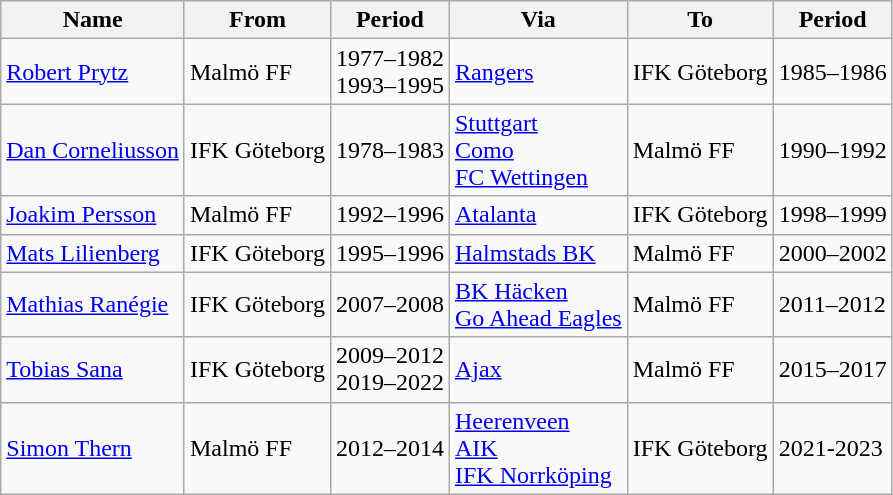<table class="wikitable">
<tr>
<th>Name</th>
<th>From</th>
<th>Period</th>
<th>Via</th>
<th>To</th>
<th>Period</th>
</tr>
<tr>
<td><a href='#'>Robert Prytz</a></td>
<td>Malmö FF</td>
<td>1977–1982<br>1993–1995</td>
<td><a href='#'>Rangers</a></td>
<td>IFK Göteborg</td>
<td>1985–1986</td>
</tr>
<tr>
<td><a href='#'>Dan Corneliusson</a></td>
<td>IFK Göteborg</td>
<td>1978–1983</td>
<td><a href='#'>Stuttgart</a><br><a href='#'>Como</a><br><a href='#'>FC Wettingen</a></td>
<td>Malmö FF</td>
<td>1990–1992</td>
</tr>
<tr>
<td><a href='#'>Joakim Persson</a></td>
<td>Malmö FF</td>
<td>1992–1996</td>
<td><a href='#'>Atalanta</a></td>
<td>IFK Göteborg</td>
<td>1998–1999</td>
</tr>
<tr>
<td><a href='#'>Mats Lilienberg</a></td>
<td>IFK Göteborg</td>
<td>1995–1996</td>
<td><a href='#'>Halmstads BK</a></td>
<td>Malmö FF</td>
<td>2000–2002</td>
</tr>
<tr>
<td><a href='#'>Mathias Ranégie</a></td>
<td>IFK Göteborg</td>
<td>2007–2008</td>
<td><a href='#'>BK Häcken</a><br><a href='#'>Go Ahead Eagles</a></td>
<td>Malmö FF</td>
<td>2011–2012</td>
</tr>
<tr>
<td><a href='#'>Tobias Sana</a></td>
<td>IFK Göteborg</td>
<td>2009–2012<br>2019–2022</td>
<td><a href='#'>Ajax</a></td>
<td>Malmö FF</td>
<td>2015–2017</td>
</tr>
<tr>
<td><a href='#'>Simon Thern</a></td>
<td>Malmö FF</td>
<td>2012–2014</td>
<td><a href='#'>Heerenveen</a><br><a href='#'>AIK</a><br><a href='#'>IFK Norrköping</a></td>
<td>IFK Göteborg</td>
<td>2021-2023</td>
</tr>
</table>
